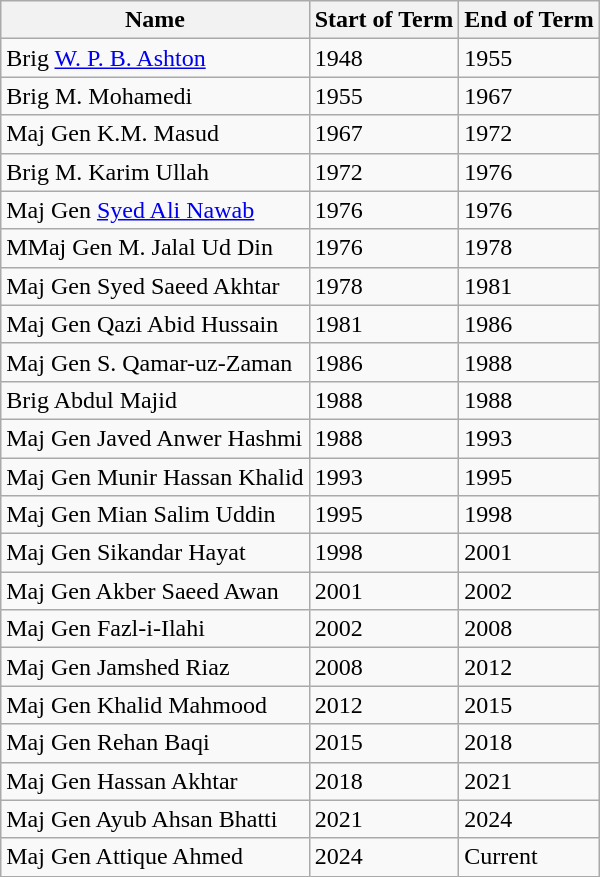<table class=wikitable>
<tr>
<th>Name</th>
<th>Start of Term</th>
<th>End of Term</th>
</tr>
<tr>
<td>Brig <a href='#'>W. P. B. Ashton</a></td>
<td>1948</td>
<td>1955</td>
</tr>
<tr>
<td>Brig M. Mohamedi</td>
<td>1955</td>
<td>1967</td>
</tr>
<tr>
<td>Maj Gen K.M. Masud</td>
<td>1967</td>
<td>1972</td>
</tr>
<tr>
<td>Brig M. Karim Ullah</td>
<td>1972</td>
<td>1976</td>
</tr>
<tr>
<td>Maj Gen <a href='#'>Syed Ali Nawab</a></td>
<td>1976</td>
<td>1976</td>
</tr>
<tr>
<td>MMaj Gen M. Jalal Ud Din</td>
<td>1976</td>
<td>1978</td>
</tr>
<tr>
<td>Maj Gen Syed Saeed Akhtar</td>
<td>1978</td>
<td>1981</td>
</tr>
<tr>
<td>Maj Gen Qazi Abid Hussain</td>
<td>1981</td>
<td>1986</td>
</tr>
<tr>
<td>Maj Gen S. Qamar-uz-Zaman</td>
<td>1986</td>
<td>1988</td>
</tr>
<tr>
<td>Brig Abdul Majid</td>
<td>1988</td>
<td>1988</td>
</tr>
<tr>
<td>Maj Gen Javed Anwer Hashmi</td>
<td>1988</td>
<td>1993</td>
</tr>
<tr>
<td>Maj Gen Munir Hassan Khalid</td>
<td>1993</td>
<td>1995</td>
</tr>
<tr>
<td>Maj Gen Mian Salim Uddin</td>
<td>1995</td>
<td>1998</td>
</tr>
<tr>
<td>Maj Gen Sikandar Hayat</td>
<td>1998</td>
<td>2001</td>
</tr>
<tr>
<td>Maj Gen Akber Saeed Awan</td>
<td>2001</td>
<td>2002</td>
</tr>
<tr>
<td>Maj Gen Fazl-i-Ilahi</td>
<td>2002</td>
<td>2008</td>
</tr>
<tr>
<td>Maj Gen Jamshed Riaz</td>
<td>2008</td>
<td>2012</td>
</tr>
<tr>
<td>Maj Gen Khalid Mahmood</td>
<td>2012</td>
<td>2015</td>
</tr>
<tr>
<td>Maj Gen Rehan Baqi</td>
<td>2015</td>
<td>2018</td>
</tr>
<tr>
<td>Maj Gen Hassan Akhtar</td>
<td>2018</td>
<td>2021</td>
</tr>
<tr>
<td>Maj Gen Ayub Ahsan Bhatti</td>
<td>2021</td>
<td>2024</td>
</tr>
<tr>
<td>Maj Gen Attique Ahmed</td>
<td>2024</td>
<td>Current</td>
</tr>
</table>
